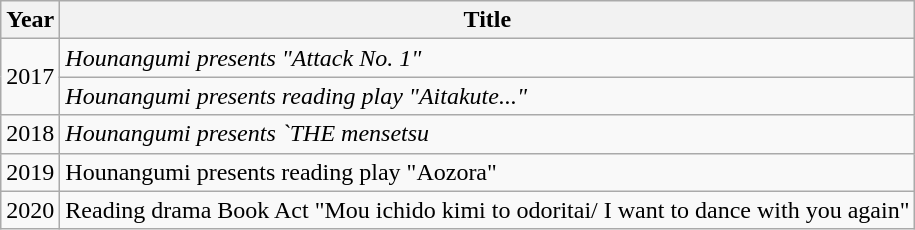<table class="wikitable">
<tr>
<th>Year</th>
<th>Title</th>
</tr>
<tr>
<td rowspan="2">2017</td>
<td><em>Hounangumi presents  "Attack No. 1"</em></td>
</tr>
<tr>
<td><em>Hounangumi presents reading play "Aitakute..."</em></td>
</tr>
<tr>
<td>2018</td>
<td><em>Hounangumi presents `THE mensetsu<strong></td>
</tr>
<tr>
<td>2019</td>
<td></em>Hounangumi presents reading play "Aozora"<em></td>
</tr>
<tr>
<td>2020</td>
<td>Reading drama </em>Book Act "Mou ichido kimi to odoritai/ I want to dance with you again"<em></td>
</tr>
</table>
